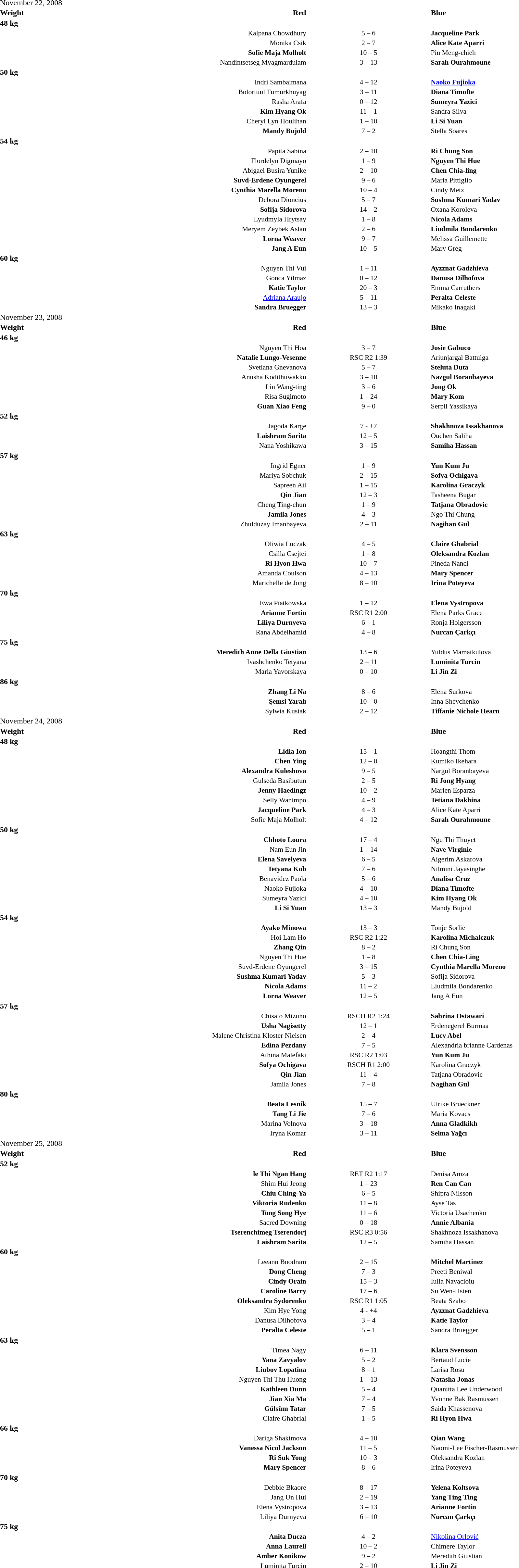<table width=100% cellspacing=1>
<tr>
<th width=20%></th>
<th width=30%></th>
<th width=20%></th>
<th width=30%></th>
</tr>
<tr>
<td>November 22, 2008</td>
</tr>
<tr>
<td><strong>Weight</strong></td>
<td align=right><strong>Red</strong></td>
<td></td>
<td><strong>Blue</strong></td>
</tr>
<tr>
<td><strong>48 kg</strong></td>
</tr>
<tr style=font-size:90%>
<td></td>
<td align=right>Kalpana Chowdhury </td>
<td align=center>5 – 6</td>
<td> <strong>Jacqueline Park</strong></td>
</tr>
<tr style=font-size:90%>
<td></td>
<td align=right>Monika Csik </td>
<td align=center>2 – 7</td>
<td> <strong>Alice Kate Aparri</strong></td>
</tr>
<tr style=font-size:90%>
<td></td>
<td align=right><strong>Sofie Maja Molholt</strong> </td>
<td align=center>10 – 5</td>
<td> Pin Meng-chieh</td>
</tr>
<tr style=font-size:90%>
<td></td>
<td align=right>Nandintsetseg Myagmardulam </td>
<td align=center>3 – 13</td>
<td> <strong>Sarah Ourahmoune</strong></td>
</tr>
<tr>
<td><strong>50 kg</strong></td>
</tr>
<tr style=font-size:90%>
<td></td>
<td align=right>Indri Sambaimana </td>
<td align=center>4 – 12</td>
<td> <strong><a href='#'>Naoko Fujioka</a></strong></td>
</tr>
<tr style=font-size:90%>
<td></td>
<td align=right>Bolortuul Tumurkhuyag </td>
<td align=center>3 – 11</td>
<td> <strong>Diana Timofte</strong></td>
</tr>
<tr style=font-size:90%>
<td></td>
<td align=right>Rasha Arafa </td>
<td align=center>0 – 12</td>
<td> <strong>Sumeyra Yazici</strong></td>
</tr>
<tr style=font-size:90%>
<td></td>
<td align=right><strong>Kim Hyang Ok</strong> </td>
<td align=center>11 – 1</td>
<td> Sandra Silva</td>
</tr>
<tr style=font-size:90%>
<td></td>
<td align=right>Cheryl Lyn Houlihan </td>
<td align=center>1 – 10</td>
<td> <strong>Li Si Yuan</strong></td>
</tr>
<tr style=font-size:90%>
<td></td>
<td align=right><strong>Mandy Bujold</strong> </td>
<td align=center>7 – 2</td>
<td> Stella Soares</td>
</tr>
<tr>
<td><strong>54 kg</strong></td>
</tr>
<tr style=font-size:90%>
<td></td>
<td align=right>Papita Sabina </td>
<td align=center>2 – 10</td>
<td> <strong>Ri Chung Son</strong></td>
</tr>
<tr style=font-size:90%>
<td></td>
<td align=right>Flordelyn Digmayo </td>
<td align=center>1 – 9</td>
<td> <strong>Nguyen Thi Hue</strong></td>
</tr>
<tr style=font-size:90%>
<td></td>
<td align=right>Abigael Busira Yunike </td>
<td align=center>2 – 10</td>
<td> <strong>Chen Chia-ling</strong></td>
</tr>
<tr style=font-size:90%>
<td></td>
<td align=right><strong>Suvd-Erdene Oyungerel</strong> </td>
<td align=center>9 – 6</td>
<td> Maria Pittiglio</td>
</tr>
<tr style=font-size:90%>
<td></td>
<td align=right><strong>Cynthia Marella Moreno</strong> </td>
<td align=center>10 – 4</td>
<td> Cindy Metz</td>
</tr>
<tr style=font-size:90%>
<td></td>
<td align=right>Debora Dioncius </td>
<td align=center>5 – 7</td>
<td> <strong>Sushma Kumari Yadav</strong></td>
</tr>
<tr style=font-size:90%>
<td></td>
<td align=right><strong>Sofija Sidorova</strong> </td>
<td align=center>14 – 2</td>
<td> Oxana Koroleva</td>
</tr>
<tr style=font-size:90%>
<td></td>
<td align=right>Lyudmyla Hrytsay </td>
<td align=center>1 – 8</td>
<td> <strong>Nicola Adams</strong></td>
</tr>
<tr style=font-size:90%>
<td></td>
<td align=right>Meryem Zeybek Aslan </td>
<td align=center>2 – 6</td>
<td> <strong>Liudmila Bondarenko</strong></td>
</tr>
<tr style=font-size:90%>
<td></td>
<td align=right><strong>Lorna Weaver</strong> </td>
<td align=center>9 – 7</td>
<td> Melissa Guillemette</td>
</tr>
<tr style=font-size:90%>
<td></td>
<td align=right><strong>Jang A Eun</strong> </td>
<td align=center>10 – 5</td>
<td> Mary Greg</td>
</tr>
<tr>
<td><strong>60 kg</strong></td>
</tr>
<tr style=font-size:90%>
<td></td>
<td align=right>Nguyen Thi Vui </td>
<td align=center>1 – 11</td>
<td> <strong>Ayzznat Gadzhieva</strong></td>
</tr>
<tr style=font-size:90%>
<td></td>
<td align=right>Gonca Yilmaz </td>
<td align=center>0 – 12</td>
<td> <strong>Danusa Dilhofova</strong></td>
</tr>
<tr style=font-size:90%>
<td></td>
<td align=right><strong>Katie Taylor</strong> </td>
<td align=center>20 – 3</td>
<td> Emma Carruthers</td>
</tr>
<tr style=font-size:90%>
<td></td>
<td align=right><a href='#'>Adriana Araujo</a> </td>
<td align=center>5 – 11</td>
<td> <strong>Peralta Celeste</strong></td>
</tr>
<tr style=font-size:90%>
<td></td>
<td align=right><strong>Sandra Bruegger</strong> </td>
<td align=center>13 – 3</td>
<td> Mikako Inagaki</td>
</tr>
<tr>
<td>November 23, 2008</td>
</tr>
<tr>
<td><strong>Weight</strong></td>
<td align=right><strong>Red</strong></td>
<td></td>
<td><strong>Blue</strong></td>
</tr>
<tr>
<td><strong>46 kg</strong></td>
</tr>
<tr style=font-size:90%>
<td></td>
<td align=right>Nguyen Thi Hoa </td>
<td align=center>3 – 7</td>
<td> <strong>Josie Gabuco</strong></td>
</tr>
<tr style=font-size:90%>
<td></td>
<td align=right><strong>Natalie Lungo-Vesenne</strong> </td>
<td align=center>RSC R2 1:39</td>
<td> Ariunjargal Battulga</td>
</tr>
<tr style=font-size:90%>
<td></td>
<td align=right>Svetlana Gnevanova </td>
<td align=center>5 – 7</td>
<td> <strong>Steluta Duta</strong></td>
</tr>
<tr style=font-size:90%>
<td></td>
<td align=right>Anusha Kodithuwakku </td>
<td align=center>3 – 10</td>
<td> <strong>Nazgul Boranbayeva</strong></td>
</tr>
<tr style=font-size:90%>
<td></td>
<td align=right>Lin Wang-ting </td>
<td align=center>3 – 6</td>
<td> <strong>Jong Ok</strong></td>
</tr>
<tr style=font-size:90%>
<td></td>
<td align=right>Risa Sugimoto </td>
<td align=center>1 – 24</td>
<td> <strong>Mary Kom</strong></td>
</tr>
<tr style=font-size:90%>
<td></td>
<td align=right><strong>Guan Xiao Feng</strong> </td>
<td align=center>9 – 0</td>
<td> Serpil Yassikaya</td>
</tr>
<tr>
<td><strong>52 kg</strong></td>
</tr>
<tr style=font-size:90%>
<td></td>
<td align=right>Jagoda Karge </td>
<td align=center>7 - +7</td>
<td> <strong>Shakhnoza Issakhanova</strong></td>
</tr>
<tr style=font-size:90%>
<td></td>
<td align=right><strong>Laishram Sarita</strong> </td>
<td align=center>12 – 5</td>
<td> Ouchen Saliha</td>
</tr>
<tr style=font-size:90%>
<td></td>
<td align=right>Nana Yoshikawa </td>
<td align=center>3 – 15</td>
<td> <strong>Samiha Hassan</strong></td>
</tr>
<tr>
<td><strong>57 kg</strong></td>
</tr>
<tr style=font-size:90%>
<td></td>
<td align=right>Ingrid Egner </td>
<td align=center>1 – 9</td>
<td> <strong>Yun Kum Ju</strong></td>
</tr>
<tr style=font-size:90%>
<td></td>
<td align=right>Mariya Sobchuk </td>
<td align=center>2 – 15</td>
<td> <strong>Sofya Ochigava</strong></td>
</tr>
<tr style=font-size:90%>
<td></td>
<td align=right>Sapreen Ail </td>
<td align=center>1 – 15</td>
<td> <strong>Karolina Graczyk</strong></td>
</tr>
<tr style=font-size:90%>
<td></td>
<td align=right><strong>Qin Jian</strong> </td>
<td align=center>12 – 3</td>
<td> Tasheena Bugar</td>
</tr>
<tr style=font-size:90%>
<td></td>
<td align=right>Cheng Ting-chun </td>
<td align=center>1 – 9</td>
<td> <strong>Tatjana Obradovic</strong></td>
</tr>
<tr style=font-size:90%>
<td></td>
<td align=right><strong>Jamila Jones</strong> </td>
<td align=center>4 – 3</td>
<td> Ngo Thi Chung</td>
</tr>
<tr style=font-size:90%>
<td></td>
<td align=right>Zhulduzay Imanbayeva </td>
<td align=center>2 – 11</td>
<td> <strong>Nagihan Gul</strong></td>
</tr>
<tr>
<td><strong>63 kg</strong></td>
</tr>
<tr style=font-size:90%>
<td></td>
<td align=right>Oliwia Luczak </td>
<td align=center>4 – 5</td>
<td> <strong>Claire Ghabrial</strong></td>
</tr>
<tr style=font-size:90%>
<td></td>
<td align=right>Csilla Csejtei </td>
<td align=center>1 – 8</td>
<td> <strong>Oleksandra Kozlan</strong></td>
</tr>
<tr style=font-size:90%>
<td></td>
<td align=right><strong>Ri Hyon Hwa</strong> </td>
<td align=center>10 – 7</td>
<td> Pineda Nanci</td>
</tr>
<tr style=font-size:90%>
<td></td>
<td align=right>Amanda Coulson </td>
<td align=center>4 – 13</td>
<td> <strong>Mary Spencer</strong></td>
</tr>
<tr style=font-size:90%>
<td></td>
<td align=right>Marichelle de Jong </td>
<td align=center>8 – 10</td>
<td> <strong>Irina Poteyeva</strong></td>
</tr>
<tr>
<td><strong>70 kg</strong></td>
</tr>
<tr style=font-size:90%>
<td></td>
<td align=right>Ewa Piatkowska </td>
<td align=center>1 – 12</td>
<td> <strong>Elena Vystropova</strong></td>
</tr>
<tr style=font-size:90%>
<td></td>
<td align=right><strong>Arianne Fortin</strong> </td>
<td align=center>RSC R1 2:00</td>
<td> Elena Parks Grace</td>
</tr>
<tr style=font-size:90%>
<td></td>
<td align=right><strong>Liliya Durnyeva</strong> </td>
<td align=center>6 – 1</td>
<td> Ronja Holgersson</td>
</tr>
<tr style=font-size:90%>
<td></td>
<td align=right>Rana Abdelhamid </td>
<td align=center>4 – 8</td>
<td> <strong>Nurcan Çarkçı</strong></td>
</tr>
<tr>
<td><strong>75 kg</strong></td>
</tr>
<tr style=font-size:90%>
<td></td>
<td align=right><strong>Meredith Anne Della Giustian</strong> </td>
<td align=center>13 – 6</td>
<td> Yuldus Mamatkulova</td>
</tr>
<tr style=font-size:90%>
<td></td>
<td align=right>Ivashchenko Tetyana </td>
<td align=center>2 – 11</td>
<td> <strong>Luminita Turcin</strong></td>
</tr>
<tr style=font-size:90%>
<td></td>
<td align=right>Maria Yavorskaya </td>
<td align=center>0 – 10</td>
<td> <strong>Li Jin Zi</strong></td>
</tr>
<tr>
<td><strong>86 kg</strong></td>
</tr>
<tr style=font-size:90%>
<td></td>
<td align=right><strong>Zhang Li Na</strong> </td>
<td align=center>8 – 6</td>
<td> Elena Surkova</td>
</tr>
<tr style=font-size:90%>
<td></td>
<td align=right><strong>Şemsi Yaralı</strong> </td>
<td align=center>10 – 0</td>
<td> Inna Shevchenko</td>
</tr>
<tr style=font-size:90%>
<td></td>
<td align=right>Sylwia Kusiak </td>
<td align=center>2 – 12</td>
<td> <strong>Tiffanie Nichole Hearn</strong></td>
</tr>
<tr>
<td>November 24, 2008</td>
</tr>
<tr>
<td><strong>Weight</strong></td>
<td align=right><strong>Red</strong></td>
<td></td>
<td><strong>Blue</strong></td>
</tr>
<tr>
<td><strong>48 kg</strong></td>
</tr>
<tr style=font-size:90%>
<td></td>
<td align=right><strong>Lidia Ion</strong> </td>
<td align=center>15 – 1</td>
<td> Hoangthi Thom</td>
</tr>
<tr style=font-size:90%>
<td></td>
<td align=right><strong>Chen Ying</strong> </td>
<td align=center>12 – 0</td>
<td> Kumiko Ikehara</td>
</tr>
<tr style=font-size:90%>
<td></td>
<td align=right><strong>Alexandra Kuleshova</strong> </td>
<td align=center>9 – 5</td>
<td> Nargul Boranbayeva</td>
</tr>
<tr style=font-size:90%>
<td></td>
<td align=right>Gulseda Basibutun </td>
<td align=center>2 – 5</td>
<td> <strong>Ri Jong Hyang</strong></td>
</tr>
<tr style=font-size:90%>
<td></td>
<td align=right><strong>Jenny Haedingz</strong> </td>
<td align=center>10 – 2</td>
<td> Marlen Esparza</td>
</tr>
<tr style=font-size:90%>
<td></td>
<td align=right>Selly Wanimpo </td>
<td align=center>4 – 9</td>
<td> <strong>Tetiana Dakhina</strong></td>
</tr>
<tr style=font-size:90%>
<td></td>
<td align=right><strong>Jacqueline Park</strong> </td>
<td align=center>4 – 3</td>
<td> Alice Kate Aparri</td>
</tr>
<tr style=font-size:90%>
<td></td>
<td align=right>Sofie Maja Molholt </td>
<td align=center>4 – 12</td>
<td> <strong>Sarah Ourahmoune</strong></td>
</tr>
<tr>
<td><strong>50 kg</strong></td>
</tr>
<tr style=font-size:90%>
<td></td>
<td align=right><strong>Chhoto Loura</strong> </td>
<td align=center>17 – 4</td>
<td> Ngu Thi Thuyet</td>
</tr>
<tr style=font-size:90%>
<td></td>
<td align=right>Nam Eun Jin </td>
<td align=center>1 – 14</td>
<td> <strong>Nave Virginie</strong></td>
</tr>
<tr style=font-size:90%>
<td></td>
<td align=right><strong>Elena Savelyeva</strong> </td>
<td align=center>6 – 5</td>
<td> Aigerim Askarova</td>
</tr>
<tr style=font-size:90%>
<td></td>
<td align=right><strong>Tetyana Kob</strong> </td>
<td align=center>7 – 6</td>
<td> Nilmini Jayasinghe</td>
</tr>
<tr style=font-size:90%>
<td></td>
<td align=right>Benavidez Paola </td>
<td align=center>5 – 6</td>
<td> <strong>Analisa Cruz</strong></td>
</tr>
<tr style=font-size:90%>
<td></td>
<td align=right>Naoko Fujioka </td>
<td align=center>4 – 10</td>
<td> <strong>Diana Timofte</strong></td>
</tr>
<tr style=font-size:90%>
<td></td>
<td align=right>Sumeyra Yazici </td>
<td align=center>4 – 10</td>
<td> <strong>Kim Hyang Ok</strong></td>
</tr>
<tr style=font-size:90%>
<td></td>
<td align=right><strong>Li Si Yuan</strong> </td>
<td align=center>13 – 3</td>
<td> Mandy Bujold</td>
</tr>
<tr>
<td><strong>54 kg</strong></td>
</tr>
<tr style=font-size:90%>
<td></td>
<td align=right><strong>Ayako Minowa</strong> </td>
<td align=center>13 – 3</td>
<td> Tonje Sorlie</td>
</tr>
<tr style=font-size:90%>
<td></td>
<td align=right>Hoi Lam Ho </td>
<td align=center>RSC R2 1:22</td>
<td> <strong>Karolina Michalczuk</strong></td>
</tr>
<tr style=font-size:90%>
<td></td>
<td align=right><strong>Zhang Qin</strong> </td>
<td align=center>8 – 2</td>
<td> Ri Chung Son</td>
</tr>
<tr style=font-size:90%>
<td></td>
<td align=right>Nguyen Thi Hue </td>
<td align=center>1 – 8</td>
<td> <strong>Chen Chia-Ling</strong></td>
</tr>
<tr style=font-size:90%>
<td></td>
<td align=right>Suvd-Erdene Oyungerel </td>
<td align=center>3 – 15</td>
<td> <strong>Cynthia Marella Moreno</strong></td>
</tr>
<tr style=font-size:90%>
<td></td>
<td align=right><strong>Sushma Kumari Yadav</strong> </td>
<td align=center>5 – 3</td>
<td> Sofija Sidorova</td>
</tr>
<tr style=font-size:90%>
<td></td>
<td align=right><strong>Nicola Adams</strong> </td>
<td align=center>11 – 2</td>
<td> Liudmila Bondarenko</td>
</tr>
<tr style=font-size:90%>
<td></td>
<td align=right><strong>Lorna Weaver</strong> </td>
<td align=center>12 – 5</td>
<td> Jang A Eun</td>
</tr>
<tr>
<td><strong>57 kg</strong></td>
</tr>
<tr style=font-size:90%>
<td></td>
<td align=right>Chisato Mizuno </td>
<td align=center>RSCH R2 1:24</td>
<td> <strong>Sabrina Ostawari</strong></td>
</tr>
<tr style=font-size:90%>
<td></td>
<td align=right><strong>Usha Nagisetty</strong> </td>
<td align=center>12 – 1</td>
<td> Erdenegerel Burmaa</td>
</tr>
<tr style=font-size:90%>
<td></td>
<td align=right>Malene Christina Kloster Nielsen </td>
<td align=center>2 – 4</td>
<td> <strong>Lucy Abel</strong></td>
</tr>
<tr style=font-size:90%>
<td></td>
<td align=right><strong>Edina Pezdany</strong> </td>
<td align=center>7 – 5</td>
<td> Alexandria brianne Cardenas</td>
</tr>
<tr style=font-size:90%>
<td></td>
<td align=right>Athina Malefaki </td>
<td align=center>RSC R2 1:03</td>
<td> <strong>Yun Kum Ju</strong></td>
</tr>
<tr style=font-size:90%>
<td></td>
<td align=right><strong>Sofya Ochigava</strong> </td>
<td align=center>RSCH R1 2:00</td>
<td> Karolina Graczyk</td>
</tr>
<tr style=font-size:90%>
<td></td>
<td align=right><strong>Qin Jian</strong> </td>
<td align=center>11 – 4</td>
<td> Tatjana Obradovic</td>
</tr>
<tr style=font-size:90%>
<td></td>
<td align=right>Jamila Jones </td>
<td align=center>7 – 8</td>
<td> <strong>Nagihan Gul</strong></td>
</tr>
<tr>
<td><strong>80 kg</strong></td>
</tr>
<tr style=font-size:90%>
<td></td>
<td align=right><strong>Beata Lesnik</strong> </td>
<td align=center>15 – 7</td>
<td> Ulrike Brueckner</td>
</tr>
<tr style=font-size:90%>
<td></td>
<td align=right><strong>Tang Li Jie</strong> </td>
<td align=center>7 – 6</td>
<td> Maria Kovacs</td>
</tr>
<tr style=font-size:90%>
<td></td>
<td align=right>Marina Volnova </td>
<td align=center>3 – 18</td>
<td> <strong>Anna Gladkikh</strong></td>
</tr>
<tr style=font-size:90%>
<td></td>
<td align=right>Iryna Komar </td>
<td align=center>3 – 11</td>
<td> <strong>Selma Yağcı</strong></td>
</tr>
<tr>
<td>November 25, 2008</td>
</tr>
<tr>
<td><strong>Weight</strong></td>
<td align=right><strong>Red</strong></td>
<td></td>
<td><strong>Blue</strong></td>
</tr>
<tr>
<td><strong>52 kg</strong></td>
</tr>
<tr style=font-size:90%>
<td></td>
<td align=right><strong> le Thi Ngan Hang</strong> </td>
<td align=center>RET R2 1:17</td>
<td> Denisa Amza</td>
</tr>
<tr style=font-size:90%>
<td></td>
<td align=right>Shim Hui Jeong </td>
<td align=center>1 – 23</td>
<td> <strong>Ren Can Can</strong></td>
</tr>
<tr style=font-size:90%>
<td></td>
<td align=right><strong>Chiu Ching-Ya</strong> </td>
<td align=center>6 – 5</td>
<td> Shipra Nilsson</td>
</tr>
<tr style=font-size:90%>
<td></td>
<td align=right><strong>Viktoria Rudenko</strong> </td>
<td align=center>11 – 8</td>
<td> Ayse Tas</td>
</tr>
<tr style=font-size:90%>
<td></td>
<td align=right><strong>Tong Song Hye</strong> </td>
<td align=center>11 – 6</td>
<td> Victoria Usachenko</td>
</tr>
<tr style=font-size:90%>
<td></td>
<td align=right>Sacred Downing </td>
<td align=center>0 – 18</td>
<td> <strong>Annie Albania</strong></td>
</tr>
<tr style=font-size:90%>
<td></td>
<td align=right><strong>Tserenchimeg Tserendorj</strong> </td>
<td align=center>RSC R3 0:56</td>
<td> Shakhnoza Issakhanova</td>
</tr>
<tr style=font-size:90%>
<td></td>
<td align=right><strong>Laishram Sarita</strong> </td>
<td align=center>12 – 5</td>
<td> Samiha Hassan</td>
</tr>
<tr>
<td><strong>60 kg</strong></td>
</tr>
<tr style=font-size:90%>
<td></td>
<td align=right>Leeann Boodram </td>
<td align=center>2 – 15</td>
<td> <strong>Mitchel Martinez</strong></td>
</tr>
<tr style=font-size:90%>
<td></td>
<td align=right><strong>Dong Cheng</strong> </td>
<td align=center>7 – 3</td>
<td> Preeti Beniwal</td>
</tr>
<tr style=font-size:90%>
<td></td>
<td align=right><strong>Cindy Orain</strong> </td>
<td align=center>15 – 3</td>
<td> Iulia Navacioiu</td>
</tr>
<tr style=font-size:90%>
<td></td>
<td align=right><strong>Caroline Barry</strong> </td>
<td align=center>17 – 6</td>
<td> Su Wen-Hsien</td>
</tr>
<tr style=font-size:90%>
<td></td>
<td align=right><strong>Oleksandra Sydorenko</strong> </td>
<td align=center>RSC R1 1:05</td>
<td> Beata Szabo</td>
</tr>
<tr style=font-size:90%>
<td></td>
<td align=right>Kim Hye Yong </td>
<td align=center>4 - +4</td>
<td> <strong>Ayzznat Gadzhieva</strong></td>
</tr>
<tr style=font-size:90%>
<td></td>
<td align=right>Danusa Dilhofova </td>
<td align=center>3 – 4</td>
<td> <strong>Katie Taylor</strong></td>
</tr>
<tr style=font-size:90%>
<td></td>
<td align=right><strong>Peralta Celeste</strong> </td>
<td align=center>5 – 1</td>
<td> Sandra Bruegger</td>
</tr>
<tr>
<td><strong>63 kg</strong></td>
</tr>
<tr style=font-size:90%>
<td></td>
<td align=right>Timea Nagy </td>
<td align=center>6 – 11</td>
<td> <strong>Klara Svensson</strong></td>
</tr>
<tr style=font-size:90%>
<td></td>
<td align=right><strong>Yana Zavyalov</strong> </td>
<td align=center>5 – 2</td>
<td> Bertaud Lucie</td>
</tr>
<tr style=font-size:90%>
<td></td>
<td align=right><strong>Liubov Lopatina</strong> </td>
<td align=center>8 – 1</td>
<td> Larisa Rosu</td>
</tr>
<tr style=font-size:90%>
<td></td>
<td align=right>Nguyen Thi Thu Huong </td>
<td align=center>1 – 13</td>
<td> <strong>Natasha Jonas</strong></td>
</tr>
<tr style=font-size:90%>
<td></td>
<td align=right><strong>Kathleen Dunn</strong> </td>
<td align=center>5 – 4</td>
<td> Quanitta Lee Underwood</td>
</tr>
<tr style=font-size:90%>
<td></td>
<td align=right><strong>Jian Xia Ma</strong> </td>
<td align=center>7 – 4</td>
<td> Yvonne Bak Rasmussen</td>
</tr>
<tr style=font-size:90%>
<td></td>
<td align=right><strong>Gülsüm Tatar</strong> </td>
<td align=center>7 – 5</td>
<td> Saida Khassenova</td>
</tr>
<tr style=font-size:90%>
<td></td>
<td align=right>Claire Ghabrial </td>
<td align=center>1 – 5</td>
<td> <strong>Ri Hyon Hwa</strong></td>
</tr>
<tr>
<td><strong>66 kg</strong></td>
</tr>
<tr style=font-size:90%>
<td></td>
<td align=right>Dariga Shakimova </td>
<td align=center>4 – 10</td>
<td> <strong>Qian Wang</strong></td>
</tr>
<tr style=font-size:90%>
<td></td>
<td align=right><strong>Vanessa Nicol Jackson</strong> </td>
<td align=center>11 – 5</td>
<td> Naomi-Lee Fischer-Rasmussen</td>
</tr>
<tr style=font-size:90%>
<td></td>
<td align=right><strong>Ri Suk Yong</strong> </td>
<td align=center>10 – 3</td>
<td> Oleksandra Kozlan</td>
</tr>
<tr style=font-size:90%>
<td></td>
<td align=right><strong>Mary Spencer</strong> </td>
<td align=center>8 – 6</td>
<td> Irina Poteyeva</td>
</tr>
<tr>
<td><strong>70 kg</strong></td>
</tr>
<tr style=font-size:90%>
<td></td>
<td align=right>Debbie Bkaore </td>
<td align=center>8 – 17</td>
<td> <strong>Yelena Koltsova</strong></td>
</tr>
<tr style=font-size:90%>
<td></td>
<td align=right>Jang Un Hui </td>
<td align=center>2 – 19</td>
<td> <strong>Yang Ting Ting</strong></td>
</tr>
<tr style=font-size:90%>
<td></td>
<td align=right>Elena Vystropova </td>
<td align=center>3 – 13</td>
<td> <strong>Arianne Fortin</strong></td>
</tr>
<tr style=font-size:90%>
<td></td>
<td align=right>Liliya Durnyeva </td>
<td align=center>6 – 10</td>
<td> <strong>Nurcan Çarkçı</strong></td>
</tr>
<tr>
<td><strong>75 kg</strong></td>
</tr>
<tr style=font-size:90%>
<td></td>
<td align=right><strong>Anita Ducza</strong> </td>
<td align=center>4 – 2</td>
<td> <a href='#'>Nikolina Orlović</a></td>
</tr>
<tr style=font-size:90%>
<td></td>
<td align=right><strong>Anna Laurell</strong> </td>
<td align=center>10 – 2</td>
<td> Chimere Taylor</td>
</tr>
<tr style=font-size:90%>
<td></td>
<td align=right><strong>Amber Konikow</strong> </td>
<td align=center>9 – 2</td>
<td> Meredith Giustian</td>
</tr>
<tr style=font-size:90%>
<td></td>
<td align=right>Luminita Turcin </td>
<td align=center>2 – 10</td>
<td> <strong>Li Jin Zi</strong></td>
</tr>
</table>
